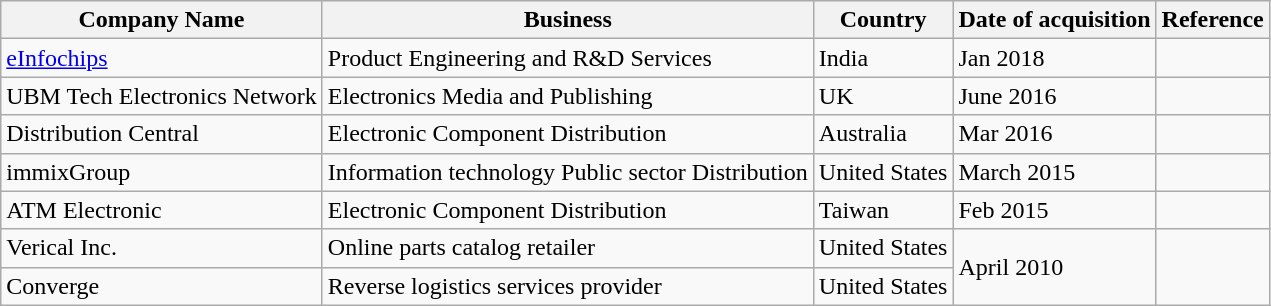<table class="wikitable">
<tr>
<th>Company Name</th>
<th>Business</th>
<th>Country</th>
<th>Date of acquisition</th>
<th>Reference</th>
</tr>
<tr>
<td><a href='#'>eInfochips</a></td>
<td>Product Engineering and R&D Services</td>
<td>India</td>
<td>Jan 2018</td>
<td></td>
</tr>
<tr>
<td>UBM Tech Electronics Network</td>
<td>Electronics Media and Publishing</td>
<td>UK</td>
<td>June 2016</td>
<td></td>
</tr>
<tr>
<td>Distribution Central</td>
<td>Electronic Component Distribution</td>
<td>Australia</td>
<td>Mar 2016</td>
<td></td>
</tr>
<tr>
<td>immixGroup</td>
<td>Information technology Public sector Distribution</td>
<td>United States</td>
<td>March 2015</td>
<td></td>
</tr>
<tr>
<td>ATM Electronic</td>
<td>Electronic Component Distribution</td>
<td>Taiwan</td>
<td>Feb 2015</td>
<td></td>
</tr>
<tr>
<td>Verical Inc.</td>
<td>Online parts catalog retailer</td>
<td>United States</td>
<td rowspan="2">April 2010</td>
<td rowspan="2"></td>
</tr>
<tr>
<td>Converge</td>
<td>Reverse logistics services provider</td>
<td>United States</td>
</tr>
</table>
